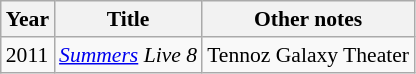<table class="wikitable" style="font-size: 90%;">
<tr>
<th>Year</th>
<th>Title</th>
<th>Other notes</th>
</tr>
<tr>
<td>2011</td>
<td><em><a href='#'>Summers</a> Live 8</em></td>
<td>Tennoz Galaxy Theater</td>
</tr>
</table>
